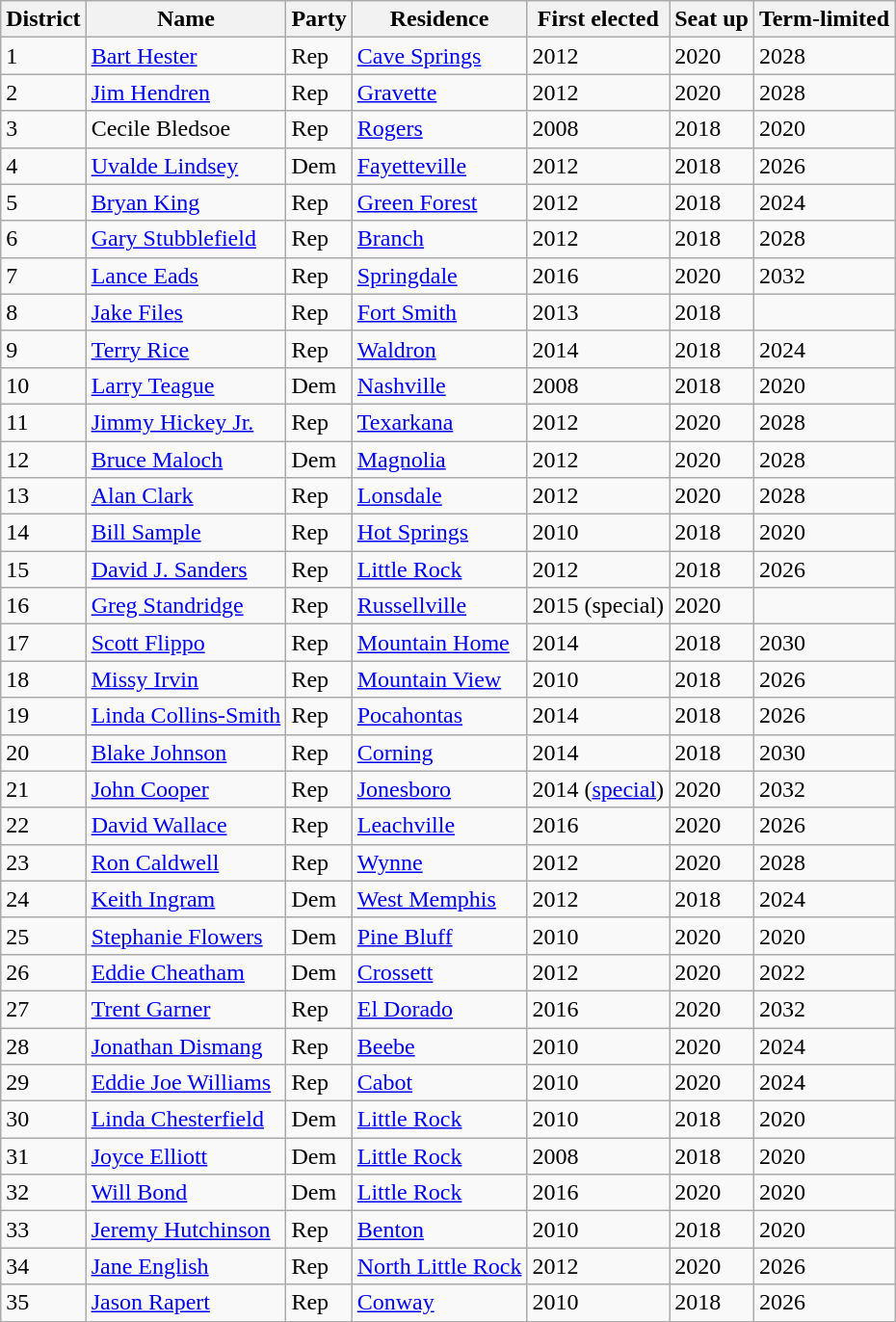<table class="wikitable sortable">
<tr>
<th>District</th>
<th>Name</th>
<th>Party</th>
<th>Residence</th>
<th>First elected</th>
<th>Seat up</th>
<th>Term-limited</th>
</tr>
<tr>
<td>1</td>
<td><a href='#'>Bart Hester</a></td>
<td>Rep</td>
<td><a href='#'>Cave Springs</a></td>
<td>2012</td>
<td>2020</td>
<td>2028</td>
</tr>
<tr>
<td>2</td>
<td><a href='#'>Jim Hendren</a></td>
<td>Rep</td>
<td><a href='#'>Gravette</a></td>
<td>2012</td>
<td>2020</td>
<td>2028</td>
</tr>
<tr>
<td>3</td>
<td>Cecile Bledsoe</td>
<td>Rep</td>
<td><a href='#'>Rogers</a></td>
<td>2008</td>
<td>2018</td>
<td>2020</td>
</tr>
<tr>
<td>4</td>
<td><a href='#'>Uvalde Lindsey</a></td>
<td>Dem</td>
<td><a href='#'>Fayetteville</a></td>
<td>2012</td>
<td>2018</td>
<td>2026</td>
</tr>
<tr>
<td>5</td>
<td><a href='#'>Bryan King</a></td>
<td>Rep</td>
<td><a href='#'>Green Forest</a></td>
<td>2012</td>
<td>2018</td>
<td>2024</td>
</tr>
<tr>
<td>6</td>
<td><a href='#'>Gary Stubblefield</a></td>
<td>Rep</td>
<td><a href='#'>Branch</a></td>
<td>2012</td>
<td>2018</td>
<td>2028</td>
</tr>
<tr>
<td>7</td>
<td><a href='#'>Lance Eads</a></td>
<td>Rep</td>
<td><a href='#'>Springdale</a></td>
<td>2016</td>
<td>2020</td>
<td>2032</td>
</tr>
<tr>
<td>8</td>
<td><a href='#'>Jake Files</a></td>
<td>Rep</td>
<td><a href='#'>Fort Smith</a></td>
<td>2013</td>
<td>2018</td>
<td></td>
</tr>
<tr>
<td>9</td>
<td><a href='#'>Terry Rice</a></td>
<td>Rep</td>
<td><a href='#'>Waldron</a></td>
<td>2014</td>
<td>2018</td>
<td>2024</td>
</tr>
<tr>
<td>10</td>
<td><a href='#'>Larry Teague</a></td>
<td>Dem</td>
<td><a href='#'>Nashville</a></td>
<td>2008</td>
<td>2018</td>
<td>2020</td>
</tr>
<tr>
<td>11</td>
<td><a href='#'>Jimmy Hickey Jr.</a></td>
<td>Rep</td>
<td><a href='#'>Texarkana</a></td>
<td>2012</td>
<td>2020</td>
<td>2028</td>
</tr>
<tr>
<td>12</td>
<td><a href='#'>Bruce Maloch</a></td>
<td>Dem</td>
<td><a href='#'>Magnolia</a></td>
<td>2012</td>
<td>2020</td>
<td>2028</td>
</tr>
<tr>
<td>13</td>
<td><a href='#'>Alan Clark</a></td>
<td>Rep</td>
<td><a href='#'>Lonsdale</a></td>
<td>2012</td>
<td>2020</td>
<td>2028</td>
</tr>
<tr>
<td>14</td>
<td><a href='#'>Bill Sample</a></td>
<td>Rep</td>
<td><a href='#'>Hot Springs</a></td>
<td>2010</td>
<td>2018</td>
<td>2020</td>
</tr>
<tr>
<td>15</td>
<td><a href='#'>David J. Sanders</a></td>
<td>Rep</td>
<td><a href='#'>Little Rock</a></td>
<td>2012</td>
<td>2018</td>
<td>2026</td>
</tr>
<tr>
<td>16</td>
<td><a href='#'>Greg Standridge</a></td>
<td>Rep</td>
<td><a href='#'>Russellville</a></td>
<td>2015 (special)</td>
<td>2020</td>
<td></td>
</tr>
<tr>
<td>17</td>
<td><a href='#'>Scott Flippo</a></td>
<td>Rep</td>
<td><a href='#'>Mountain Home</a></td>
<td>2014</td>
<td>2018</td>
<td>2030</td>
</tr>
<tr>
<td>18</td>
<td><a href='#'>Missy Irvin</a></td>
<td>Rep</td>
<td><a href='#'>Mountain View</a></td>
<td>2010</td>
<td>2018</td>
<td>2026</td>
</tr>
<tr>
<td>19</td>
<td><a href='#'>Linda Collins-Smith</a></td>
<td>Rep</td>
<td><a href='#'>Pocahontas</a></td>
<td>2014</td>
<td>2018</td>
<td>2026</td>
</tr>
<tr>
<td>20</td>
<td><a href='#'>Blake Johnson</a></td>
<td>Rep</td>
<td><a href='#'>Corning</a></td>
<td>2014</td>
<td>2018</td>
<td>2030</td>
</tr>
<tr>
<td>21</td>
<td><a href='#'>John Cooper</a></td>
<td>Rep</td>
<td><a href='#'>Jonesboro</a></td>
<td>2014 (<a href='#'>special</a>)</td>
<td>2020</td>
<td>2032</td>
</tr>
<tr>
<td>22</td>
<td><a href='#'>David Wallace</a></td>
<td>Rep</td>
<td><a href='#'>Leachville</a></td>
<td>2016</td>
<td>2020</td>
<td>2026</td>
</tr>
<tr>
<td>23</td>
<td><a href='#'>Ron Caldwell</a></td>
<td>Rep</td>
<td><a href='#'>Wynne</a></td>
<td>2012</td>
<td>2020</td>
<td>2028</td>
</tr>
<tr>
<td>24</td>
<td><a href='#'>Keith Ingram</a></td>
<td>Dem</td>
<td><a href='#'>West Memphis</a></td>
<td>2012</td>
<td>2018</td>
<td>2024</td>
</tr>
<tr>
<td>25</td>
<td><a href='#'>Stephanie Flowers</a></td>
<td>Dem</td>
<td><a href='#'>Pine Bluff</a></td>
<td>2010</td>
<td>2020</td>
<td>2020</td>
</tr>
<tr>
<td>26</td>
<td><a href='#'>Eddie Cheatham</a></td>
<td>Dem</td>
<td><a href='#'>Crossett</a></td>
<td>2012</td>
<td>2020</td>
<td>2022</td>
</tr>
<tr>
<td>27</td>
<td><a href='#'>Trent Garner</a></td>
<td>Rep</td>
<td><a href='#'>El Dorado</a></td>
<td>2016</td>
<td>2020</td>
<td>2032</td>
</tr>
<tr>
<td>28</td>
<td><a href='#'>Jonathan Dismang</a></td>
<td>Rep</td>
<td><a href='#'>Beebe</a></td>
<td>2010</td>
<td>2020</td>
<td>2024</td>
</tr>
<tr>
<td>29</td>
<td><a href='#'>Eddie Joe Williams</a></td>
<td>Rep</td>
<td><a href='#'>Cabot</a></td>
<td>2010</td>
<td>2020</td>
<td>2024</td>
</tr>
<tr>
<td>30</td>
<td><a href='#'>Linda Chesterfield</a></td>
<td>Dem</td>
<td><a href='#'>Little Rock</a></td>
<td>2010</td>
<td>2018</td>
<td>2020</td>
</tr>
<tr>
<td>31</td>
<td><a href='#'>Joyce Elliott</a></td>
<td>Dem</td>
<td><a href='#'>Little Rock</a></td>
<td>2008</td>
<td>2018</td>
<td>2020</td>
</tr>
<tr>
<td>32</td>
<td><a href='#'>Will Bond</a></td>
<td>Dem</td>
<td><a href='#'>Little Rock</a></td>
<td>2016</td>
<td>2020</td>
<td>2020</td>
</tr>
<tr>
<td>33</td>
<td><a href='#'>Jeremy Hutchinson</a></td>
<td>Rep</td>
<td><a href='#'>Benton</a></td>
<td>2010</td>
<td>2018</td>
<td>2020</td>
</tr>
<tr>
<td>34</td>
<td><a href='#'>Jane English</a></td>
<td>Rep</td>
<td><a href='#'>North Little Rock</a></td>
<td>2012</td>
<td>2020</td>
<td>2026</td>
</tr>
<tr>
<td>35</td>
<td><a href='#'>Jason Rapert</a></td>
<td>Rep</td>
<td><a href='#'>Conway</a></td>
<td>2010</td>
<td>2018</td>
<td>2026</td>
</tr>
</table>
